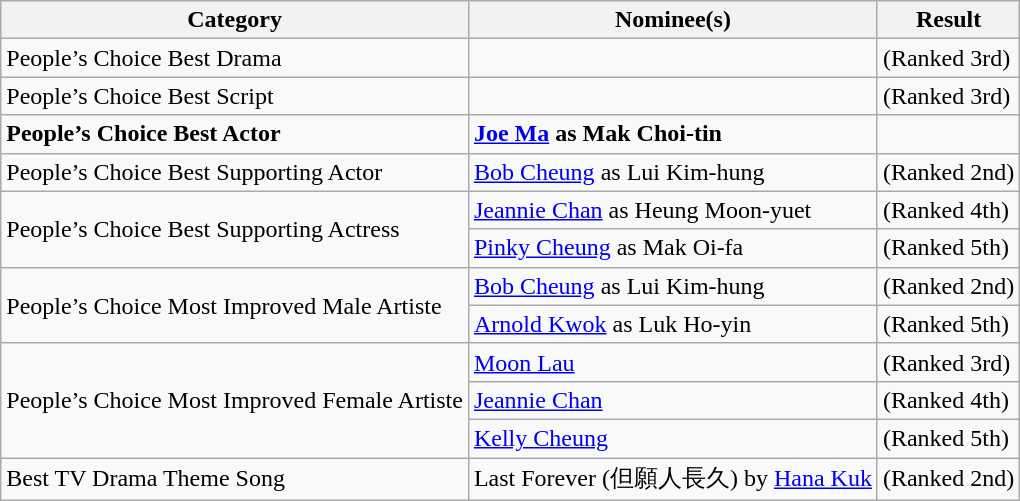<table class="wikitable sortable plainrowheaders" style="width:auto;">
<tr>
<th>Category</th>
<th>Nominee(s)</th>
<th>Result</th>
</tr>
<tr>
<td>People’s Choice Best Drama</td>
<td></td>
<td> (Ranked 3rd)</td>
</tr>
<tr>
<td>People’s Choice Best Script</td>
<td></td>
<td> (Ranked 3rd)</td>
</tr>
<tr>
<td><strong> People’s Choice Best Actor</strong></td>
<td><strong><a href='#'>Joe Ma</a> as Mak Choi-tin</strong></td>
<td></td>
</tr>
<tr>
<td>People’s Choice Best Supporting Actor</td>
<td><a href='#'>Bob Cheung</a> as Lui Kim-hung</td>
<td> (Ranked 2nd)</td>
</tr>
<tr>
<td rowspan="2">People’s Choice Best Supporting Actress</td>
<td><a href='#'>Jeannie Chan</a> as Heung Moon-yuet</td>
<td> (Ranked 4th)</td>
</tr>
<tr>
<td><a href='#'>Pinky Cheung</a> as Mak Oi-fa</td>
<td> (Ranked 5th)</td>
</tr>
<tr>
<td rowspan="2">People’s Choice Most Improved Male Artiste</td>
<td><a href='#'>Bob Cheung</a> as Lui Kim-hung</td>
<td> (Ranked 2nd)</td>
</tr>
<tr>
<td><a href='#'>Arnold Kwok</a> as Luk Ho-yin</td>
<td> (Ranked 5th)</td>
</tr>
<tr>
<td rowspan="3">People’s Choice Most Improved Female Artiste</td>
<td><a href='#'>Moon Lau</a></td>
<td> (Ranked 3rd)</td>
</tr>
<tr>
<td><a href='#'>Jeannie Chan</a></td>
<td> (Ranked 4th)</td>
</tr>
<tr>
<td><a href='#'>Kelly Cheung</a></td>
<td> (Ranked 5th)</td>
</tr>
<tr>
<td>Best TV Drama Theme Song</td>
<td>Last Forever (但願人長久) by <a href='#'>Hana Kuk</a></td>
<td> (Ranked 2nd)</td>
</tr>
</table>
